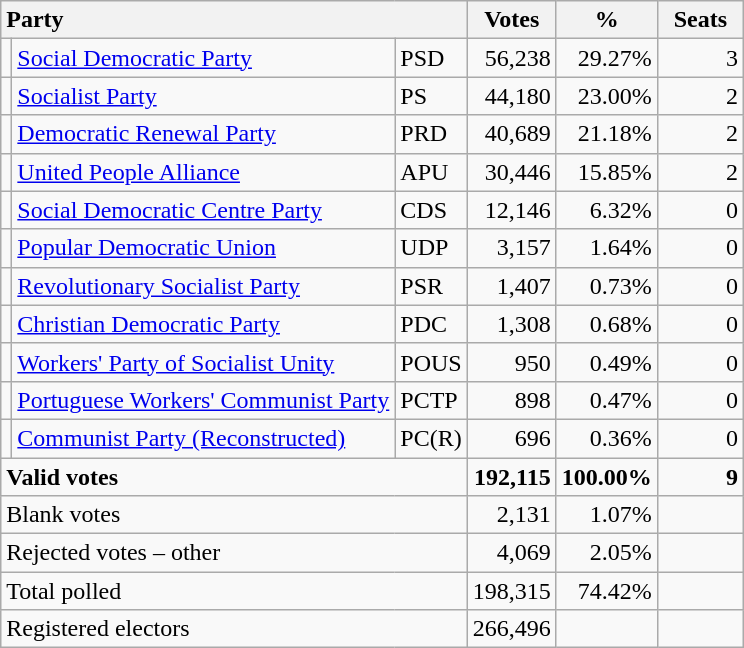<table class="wikitable" border="1" style="text-align:right;">
<tr>
<th style="text-align:left;" colspan=3>Party</th>
<th align=center width="50">Votes</th>
<th align=center width="50">%</th>
<th align=center width="50">Seats</th>
</tr>
<tr>
<td></td>
<td align=left><a href='#'>Social Democratic Party</a></td>
<td align=left>PSD</td>
<td>56,238</td>
<td>29.27%</td>
<td>3</td>
</tr>
<tr>
<td></td>
<td align=left><a href='#'>Socialist Party</a></td>
<td align=left>PS</td>
<td>44,180</td>
<td>23.00%</td>
<td>2</td>
</tr>
<tr>
<td></td>
<td align=left><a href='#'>Democratic Renewal Party</a></td>
<td align=left>PRD</td>
<td>40,689</td>
<td>21.18%</td>
<td>2</td>
</tr>
<tr>
<td></td>
<td align=left><a href='#'>United People Alliance</a></td>
<td align=left>APU</td>
<td>30,446</td>
<td>15.85%</td>
<td>2</td>
</tr>
<tr>
<td></td>
<td align=left style="white-space: nowrap;"><a href='#'>Social Democratic Centre Party</a></td>
<td align=left>CDS</td>
<td>12,146</td>
<td>6.32%</td>
<td>0</td>
</tr>
<tr>
<td></td>
<td align=left><a href='#'>Popular Democratic Union</a></td>
<td align=left>UDP</td>
<td>3,157</td>
<td>1.64%</td>
<td>0</td>
</tr>
<tr>
<td></td>
<td align=left><a href='#'>Revolutionary Socialist Party</a></td>
<td align=left>PSR</td>
<td>1,407</td>
<td>0.73%</td>
<td>0</td>
</tr>
<tr>
<td></td>
<td align=left style="white-space: nowrap;"><a href='#'>Christian Democratic Party</a></td>
<td align=left>PDC</td>
<td>1,308</td>
<td>0.68%</td>
<td>0</td>
</tr>
<tr>
<td></td>
<td align=left><a href='#'>Workers' Party of Socialist Unity</a></td>
<td align=left>POUS</td>
<td>950</td>
<td>0.49%</td>
<td>0</td>
</tr>
<tr>
<td></td>
<td align=left><a href='#'>Portuguese Workers' Communist Party</a></td>
<td align=left>PCTP</td>
<td>898</td>
<td>0.47%</td>
<td>0</td>
</tr>
<tr>
<td></td>
<td align=left><a href='#'>Communist Party (Reconstructed)</a></td>
<td align=left>PC(R)</td>
<td>696</td>
<td>0.36%</td>
<td>0</td>
</tr>
<tr style="font-weight:bold">
<td align=left colspan=3>Valid votes</td>
<td>192,115</td>
<td>100.00%</td>
<td>9</td>
</tr>
<tr>
<td align=left colspan=3>Blank votes</td>
<td>2,131</td>
<td>1.07%</td>
<td></td>
</tr>
<tr>
<td align=left colspan=3>Rejected votes – other</td>
<td>4,069</td>
<td>2.05%</td>
<td></td>
</tr>
<tr>
<td align=left colspan=3>Total polled</td>
<td>198,315</td>
<td>74.42%</td>
<td></td>
</tr>
<tr>
<td align=left colspan=3>Registered electors</td>
<td>266,496</td>
<td></td>
<td></td>
</tr>
</table>
